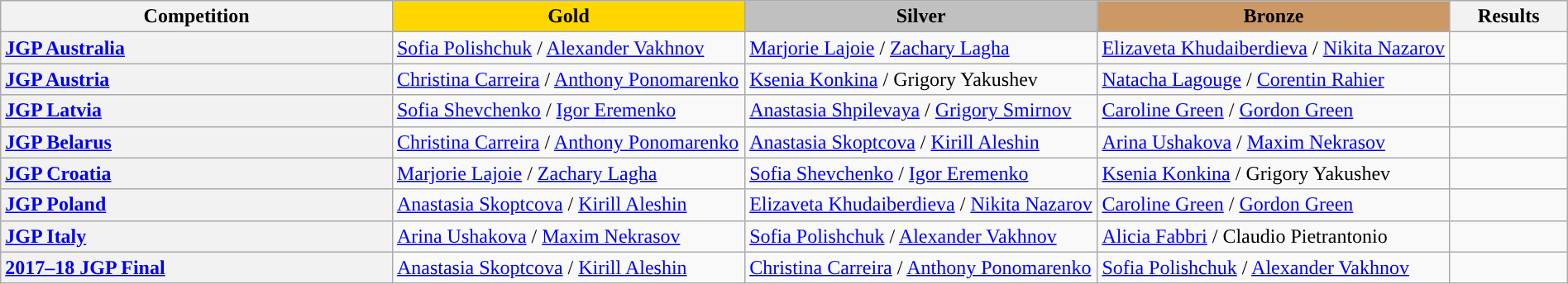<table class="wikitable unsortable" style="text-align:left; width:100%">
<tr>
<th scope="col" style="text-align:center; width:25%;">Competition</th>
<td scope="col" style="text-align:center; width:22.5%; background:gold"><strong>Gold</strong></td>
<td scope="col" style="text-align:center; width:22.5%; background:silver"><strong>Silver</strong></td>
<td scope="col" style="text-align:center; width:22.5%; background:#c96"><strong>Bronze</strong></td>
<th scope="col" style="text-align:center; width:7.5%;">Results</th>
</tr>
<tr>
<th scope="row" style="text-align:left"> <a href='#'>JGP Australia</a></th>
<td> <a href='#'>Sofia Polishchuk</a> / <a href='#'>Alexander Vakhnov</a></td>
<td> <a href='#'>Marjorie Lajoie</a> / <a href='#'>Zachary Lagha</a></td>
<td> <a href='#'>Elizaveta Khudaiberdieva</a> / <a href='#'>Nikita Nazarov</a></td>
<td></td>
</tr>
<tr>
<th scope="row" style="text-align:left"> <a href='#'>JGP Austria</a></th>
<td> <a href='#'>Christina Carreira</a> / <a href='#'>Anthony Ponomarenko</a></td>
<td> <a href='#'>Ksenia Konkina</a> / Grigory Yakushev</td>
<td> <a href='#'>Natacha Lagouge</a> / <a href='#'>Corentin Rahier</a></td>
<td></td>
</tr>
<tr>
<th scope="row" style="text-align:left"> <a href='#'>JGP Latvia</a></th>
<td> <a href='#'>Sofia Shevchenko</a> / <a href='#'>Igor Eremenko</a></td>
<td> <a href='#'>Anastasia Shpilevaya</a> / <a href='#'>Grigory Smirnov</a></td>
<td> <a href='#'>Caroline Green</a> / <a href='#'>Gordon Green</a></td>
<td></td>
</tr>
<tr>
<th scope="row" style="text-align:left"> <a href='#'>JGP Belarus</a></th>
<td> <a href='#'>Christina Carreira</a> / <a href='#'>Anthony Ponomarenko</a></td>
<td> <a href='#'>Anastasia Skoptcova</a> / <a href='#'>Kirill Aleshin</a></td>
<td> <a href='#'>Arina Ushakova</a> / <a href='#'>Maxim Nekrasov</a></td>
<td></td>
</tr>
<tr>
<th scope="row" style="text-align:left"> <a href='#'>JGP Croatia</a></th>
<td> <a href='#'>Marjorie Lajoie</a> / <a href='#'>Zachary Lagha</a></td>
<td> <a href='#'>Sofia Shevchenko</a> / <a href='#'>Igor Eremenko</a></td>
<td> <a href='#'>Ksenia Konkina</a> / Grigory Yakushev</td>
<td></td>
</tr>
<tr>
<th scope="row" style="text-align:left"> <a href='#'>JGP Poland</a></th>
<td> <a href='#'>Anastasia Skoptcova</a> / <a href='#'>Kirill Aleshin</a></td>
<td> <a href='#'>Elizaveta Khudaiberdieva</a> / <a href='#'>Nikita Nazarov</a></td>
<td> <a href='#'>Caroline Green</a> / <a href='#'>Gordon Green</a></td>
<td></td>
</tr>
<tr>
<th scope="row" style="text-align:left"> <a href='#'>JGP Italy</a></th>
<td> <a href='#'>Arina Ushakova</a> / <a href='#'>Maxim Nekrasov</a></td>
<td> <a href='#'>Sofia Polishchuk</a> / <a href='#'>Alexander Vakhnov</a></td>
<td> <a href='#'>Alicia Fabbri</a> / Claudio Pietrantonio</td>
<td></td>
</tr>
<tr>
<th scope="row" style="text-align:left"> <a href='#'>2017–18 JGP Final</a></th>
<td> <a href='#'>Anastasia Skoptcova</a> / <a href='#'>Kirill Aleshin</a></td>
<td> <a href='#'>Christina Carreira</a> / <a href='#'>Anthony Ponomarenko</a></td>
<td> <a href='#'>Sofia Polishchuk</a> / <a href='#'>Alexander Vakhnov</a></td>
<td></td>
</tr>
</table>
